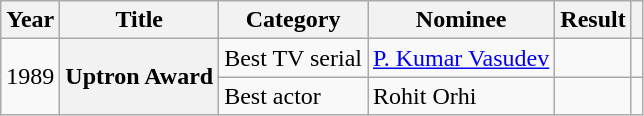<table class="wikitable">
<tr>
<th>Year</th>
<th>Title</th>
<th>Category</th>
<th>Nominee</th>
<th>Result</th>
<th></th>
</tr>
<tr>
<td rowspan="2">1989</td>
<th rowspan="2">Uptron Award</th>
<td>Best TV serial</td>
<td><a href='#'>P. Kumar Vasudev</a></td>
<td></td>
<td></td>
</tr>
<tr>
<td>Best actor</td>
<td>Rohit Orhi</td>
<td></td>
<td></td>
</tr>
</table>
